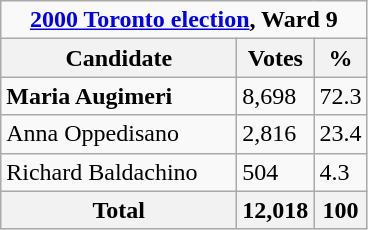<table class="wikitable">
<tr>
<td Colspan="3" align="center"><strong><a href='#'>2000 Toronto election</a>, Ward 9</strong></td>
</tr>
<tr>
<th bgcolor="#DDDDFF" width="150px">Candidate</th>
<th bgcolor="#DDDDFF">Votes</th>
<th bgcolor="#DDDDFF">%</th>
</tr>
<tr>
<td><strong>Maria Augimeri</strong></td>
<td>8,698</td>
<td>72.3</td>
</tr>
<tr>
<td>Anna Oppedisano</td>
<td>2,816</td>
<td>23.4</td>
</tr>
<tr>
<td>Richard Baldachino</td>
<td>504</td>
<td>4.3</td>
</tr>
<tr>
<th>Total</th>
<th align=right>12,018</th>
<th align=right>100</th>
</tr>
</table>
